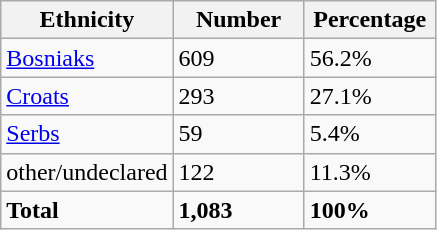<table class="wikitable">
<tr>
<th width="100px">Ethnicity</th>
<th width="80px">Number</th>
<th width="80px">Percentage</th>
</tr>
<tr>
<td><a href='#'>Bosniaks</a></td>
<td>609</td>
<td>56.2%</td>
</tr>
<tr>
<td><a href='#'>Croats</a></td>
<td>293</td>
<td>27.1%</td>
</tr>
<tr>
<td><a href='#'>Serbs</a></td>
<td>59</td>
<td>5.4%</td>
</tr>
<tr>
<td>other/undeclared</td>
<td>122</td>
<td>11.3%</td>
</tr>
<tr>
<td><strong>Total</strong></td>
<td><strong>1,083</strong></td>
<td><strong>100%</strong></td>
</tr>
</table>
